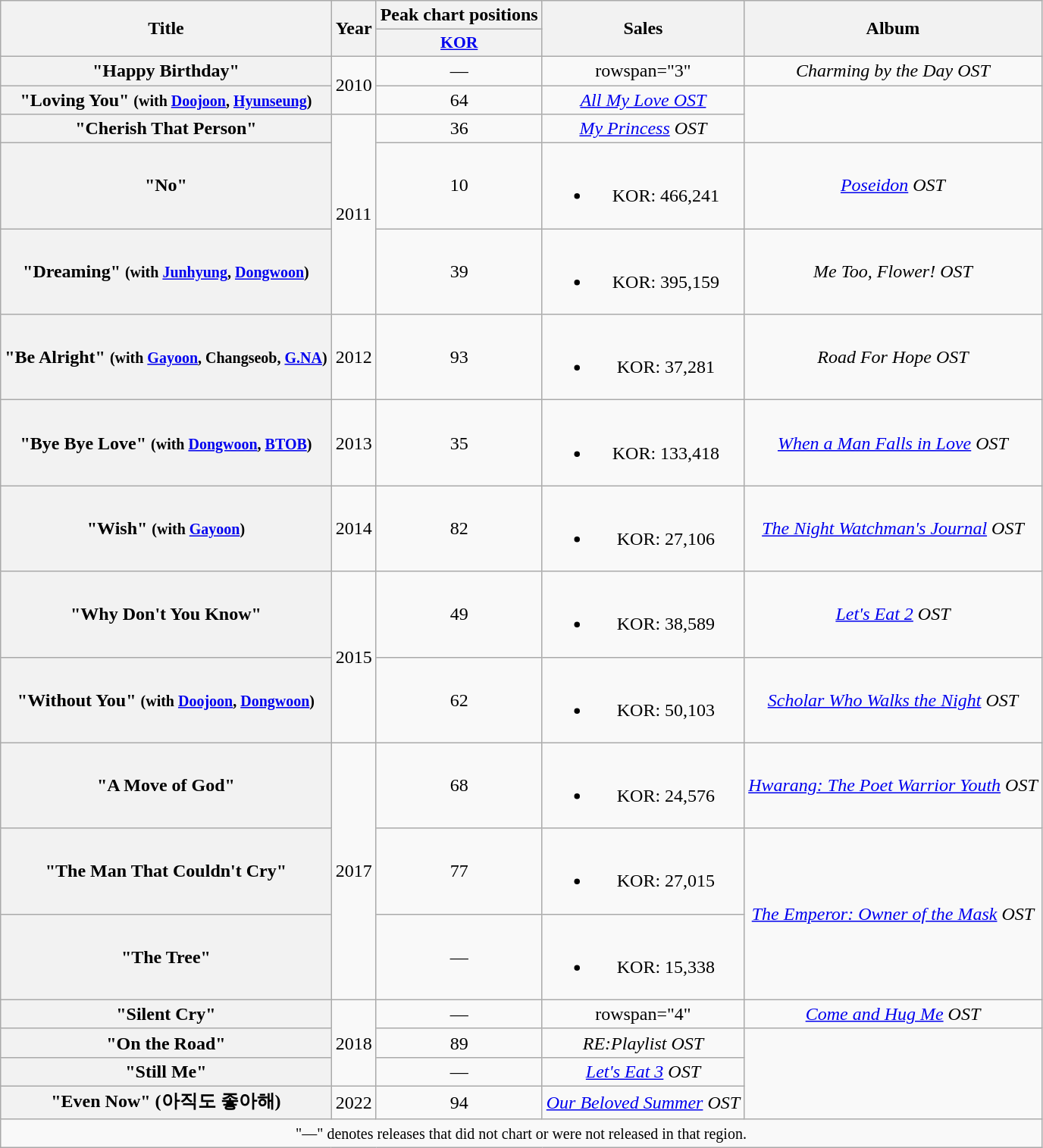<table class="wikitable plainrowheaders" style="text-align:center;">
<tr>
<th scope="col" rowspan="2">Title</th>
<th scope="col" rowspan="2">Year</th>
<th scope="col">Peak chart positions</th>
<th scope="col" rowspan="2">Sales</th>
<th scope="col" rowspan="2">Album</th>
</tr>
<tr>
<th style="width=3em;font-size:90%"><a href='#'>KOR</a><br></th>
</tr>
<tr>
<th scope="row">"Happy Birthday"</th>
<td rowspan="2">2010</td>
<td>—</td>
<td>rowspan="3" </td>
<td><em>Charming by the Day OST</em></td>
</tr>
<tr>
<th scope="row">"Loving You" <small>(with <a href='#'>Doojoon</a>, <a href='#'>Hyunseung</a>)</small></th>
<td>64</td>
<td><em><a href='#'>All My Love OST</a></em></td>
</tr>
<tr>
<th scope="row">"Cherish That Person"</th>
<td rowspan="3">2011</td>
<td>36</td>
<td><em><a href='#'>My Princess</a> OST</em></td>
</tr>
<tr>
<th scope="row">"No"</th>
<td>10</td>
<td><br><ul><li>KOR: 466,241</li></ul></td>
<td><em><a href='#'>Poseidon</a> OST</em></td>
</tr>
<tr>
<th scope="row">"Dreaming" <small>(with <a href='#'>Junhyung</a>, <a href='#'>Dongwoon</a>)</small></th>
<td>39</td>
<td><br><ul><li>KOR: 395,159</li></ul></td>
<td><em>Me Too, Flower! OST</em></td>
</tr>
<tr>
<th scope="row">"Be Alright" <small>(with <a href='#'>Gayoon</a>, Changseob, <a href='#'>G.NA</a>)</small></th>
<td>2012</td>
<td>93</td>
<td><br><ul><li>KOR: 37,281</li></ul></td>
<td><em>Road For Hope OST</em></td>
</tr>
<tr>
<th scope="row">"Bye Bye Love" <small>(with <a href='#'>Dongwoon</a>, <a href='#'>BTOB</a>)</small></th>
<td>2013</td>
<td>35</td>
<td><br><ul><li>KOR: 133,418</li></ul></td>
<td><em><a href='#'>When a Man Falls in Love</a> OST</em></td>
</tr>
<tr>
<th scope="row">"Wish" <small>(with <a href='#'>Gayoon</a>)</small></th>
<td>2014</td>
<td>82</td>
<td><br><ul><li>KOR: 27,106</li></ul></td>
<td><em><a href='#'>The Night Watchman's Journal</a> OST</em></td>
</tr>
<tr>
<th scope="row">"Why Don't You Know"</th>
<td rowspan="2">2015</td>
<td>49</td>
<td><br><ul><li>KOR: 38,589</li></ul></td>
<td><em><a href='#'>Let's Eat 2</a> OST</em></td>
</tr>
<tr>
<th scope="row">"Without You" <small>(with <a href='#'>Doojoon</a>, <a href='#'>Dongwoon</a>)</small></th>
<td>62</td>
<td><br><ul><li>KOR: 50,103</li></ul></td>
<td><em><a href='#'>Scholar Who Walks the Night</a> OST</em></td>
</tr>
<tr>
<th scope="row">"A Move of God"</th>
<td rowspan="3">2017</td>
<td>68</td>
<td><br><ul><li>KOR: 24,576</li></ul></td>
<td><em><a href='#'>Hwarang: The Poet Warrior Youth</a> OST</em></td>
</tr>
<tr>
<th scope="row">"The Man That Couldn't Cry"</th>
<td>77</td>
<td><br><ul><li>KOR: 27,015</li></ul></td>
<td rowspan="2"><em><a href='#'>The Emperor: Owner of the Mask</a> OST </em></td>
</tr>
<tr>
<th scope="row">"The Tree"</th>
<td>—</td>
<td><br><ul><li>KOR: 15,338</li></ul></td>
</tr>
<tr>
<th scope="row">"Silent Cry"</th>
<td rowspan="3">2018</td>
<td>—</td>
<td>rowspan="4" </td>
<td><em><a href='#'>Come and Hug Me</a> OST</em></td>
</tr>
<tr>
<th scope="row">"On the Road"</th>
<td>89</td>
<td><em>RE:Playlist OST</em></td>
</tr>
<tr>
<th scope="row">"Still Me"</th>
<td>—</td>
<td><em><a href='#'>Let's Eat 3</a> OST</em></td>
</tr>
<tr>
<th scope="row">"Even Now" (아직도 좋아해)</th>
<td>2022</td>
<td>94</td>
<td><em><a href='#'>Our Beloved Summer</a> OST</em></td>
</tr>
<tr>
<td colspan="5"><small>"—" denotes releases that did not chart or were not released in that region.</small></td>
</tr>
</table>
